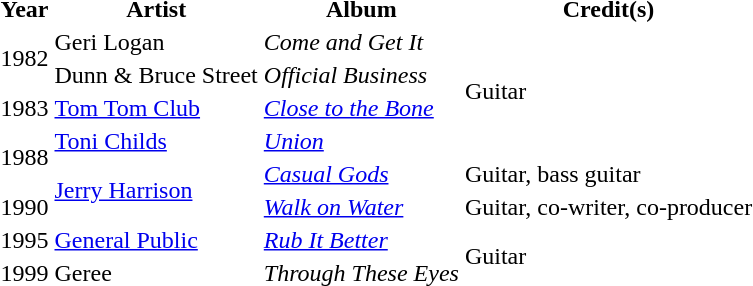<table>
<tr>
<th>Year</th>
<th>Artist</th>
<th>Album</th>
<th>Credit(s)</th>
</tr>
<tr>
<td rowspan="2">1982</td>
<td>Geri Logan</td>
<td><em>Come and Get It</em></td>
<td rowspan="4">Guitar</td>
</tr>
<tr>
<td>Dunn & Bruce Street</td>
<td><em>Official Business</em></td>
</tr>
<tr>
<td>1983</td>
<td><a href='#'>Tom Tom Club</a></td>
<td><em><a href='#'>Close to the Bone</a></em></td>
</tr>
<tr>
<td rowspan="2">1988</td>
<td><a href='#'>Toni Childs</a></td>
<td><em><a href='#'>Union</a></em></td>
</tr>
<tr>
<td rowspan="2"><a href='#'>Jerry Harrison</a></td>
<td><em><a href='#'>Casual Gods</a></em></td>
<td>Guitar, bass guitar</td>
</tr>
<tr>
<td>1990</td>
<td><em><a href='#'>Walk on Water</a></em></td>
<td>Guitar, co-writer, co-producer</td>
</tr>
<tr>
<td>1995</td>
<td><a href='#'>General Public</a></td>
<td><em><a href='#'>Rub It Better</a></em></td>
<td rowspan="2">Guitar</td>
</tr>
<tr>
<td>1999</td>
<td>Geree</td>
<td><em>Through These Eyes</em></td>
</tr>
</table>
